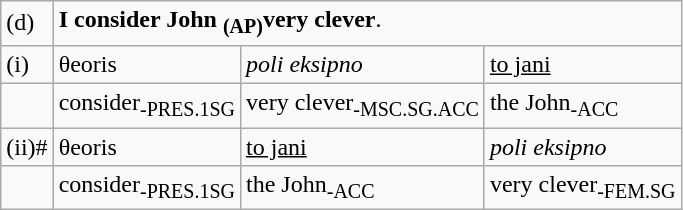<table class="wikitable">
<tr>
<td>(d)</td>
<td colspan= "3"><strong>I consider John <sub>(AP)</sub>very clever</strong>.</td>
</tr>
<tr>
<td>(i)</td>
<td>θeoris</td>
<td><em>poli eksipno</em></td>
<td><u>to jani</u></td>
</tr>
<tr>
<td></td>
<td>consider<sub>-PRES.1SG</sub></td>
<td>very clever<sub>-MSC.SG.ACC</sub></td>
<td>the John<sub>-ACC</sub></td>
</tr>
<tr>
<td>(ii)#</td>
<td>θeoris</td>
<td><u>to jani</u></td>
<td><em>poli eksipno</em></td>
</tr>
<tr>
<td></td>
<td>consider<sub>-PRES.1SG</sub></td>
<td>the John<sub>-ACC</sub></td>
<td>very clever<sub>-FEM.SG</sub></td>
</tr>
</table>
